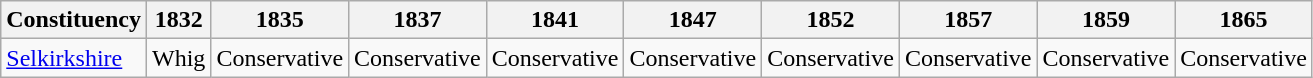<table class=wikitable sortable>
<tr>
<th>Constituency</th>
<th>1832</th>
<th>1835</th>
<th>1837</th>
<th>1841</th>
<th>1847</th>
<th>1852</th>
<th>1857</th>
<th>1859</th>
<th>1865</th>
</tr>
<tr>
<td><a href='#'>Selkirkshire</a></td>
<td bgcolor=>Whig</td>
<td bgcolor=>Conservative</td>
<td bgcolor=>Conservative</td>
<td bgcolor=>Conservative</td>
<td bgcolor=>Conservative</td>
<td bgcolor=>Conservative</td>
<td bgcolor=>Conservative</td>
<td bgcolor=>Conservative</td>
<td bgcolor=>Conservative</td>
</tr>
</table>
